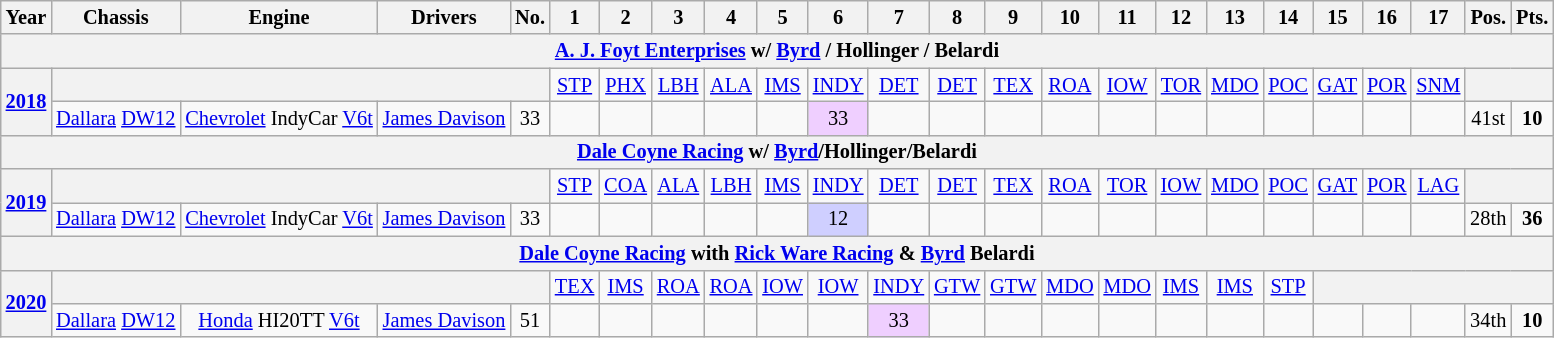<table class="wikitable" style="text-align:center; font-size:85%">
<tr>
<th>Year</th>
<th style="white-spaaace: nowrap;">Chassis</th>
<th style="white-spaaace: nowrap;">Engine</th>
<th style="white-spaaace: nowrap;">Drivers</th>
<th>No.</th>
<th>1</th>
<th>2</th>
<th>3</th>
<th>4</th>
<th>5</th>
<th>6</th>
<th>7</th>
<th>8</th>
<th>9</th>
<th>10</th>
<th>11</th>
<th>12</th>
<th>13</th>
<th>14</th>
<th>15</th>
<th>16</th>
<th>17</th>
<th>Pos.</th>
<th>Pts.</th>
</tr>
<tr>
<th colspan=26><a href='#'>A. J. Foyt Enterprises</a> w/ <a href='#'>Byrd</a> / Hollinger / Belardi</th>
</tr>
<tr>
<th rowspan=2><a href='#'>2018</a></th>
<th colspan=4></th>
<td><a href='#'>STP</a></td>
<td><a href='#'>PHX</a></td>
<td><a href='#'>LBH</a></td>
<td><a href='#'>ALA</a></td>
<td><a href='#'>IMS</a></td>
<td><a href='#'>INDY</a></td>
<td><a href='#'>DET</a></td>
<td><a href='#'>DET</a></td>
<td><a href='#'>TEX</a></td>
<td><a href='#'>ROA</a></td>
<td><a href='#'>IOW</a></td>
<td><a href='#'>TOR</a></td>
<td><a href='#'>MDO</a></td>
<td><a href='#'>POC</a></td>
<td><a href='#'>GAT</a></td>
<td><a href='#'>POR</a></td>
<td><a href='#'>SNM</a></td>
<th colspan=4></th>
</tr>
<tr>
<td rowspan=1><a href='#'>Dallara</a> <a href='#'>DW12</a></td>
<td rowspan=1><a href='#'>Chevrolet</a> IndyCar <a href='#'>V6</a><a href='#'>t</a></td>
<td align="left"> <a href='#'>James Davison</a> </td>
<td>33</td>
<td></td>
<td></td>
<td></td>
<td></td>
<td></td>
<td style="background:#EFCFFF;">33</td>
<td></td>
<td></td>
<td></td>
<td></td>
<td></td>
<td></td>
<td></td>
<td></td>
<td></td>
<td></td>
<td></td>
<td>41st</td>
<td><strong>10</strong></td>
</tr>
<tr>
<th colspan=26><a href='#'>Dale Coyne Racing</a> w/ <a href='#'>Byrd</a>/Hollinger/Belardi</th>
</tr>
<tr>
<th rowspan=2><a href='#'>2019</a></th>
<th colspan=4></th>
<td><a href='#'>STP</a></td>
<td><a href='#'>COA</a></td>
<td><a href='#'>ALA</a></td>
<td><a href='#'>LBH</a></td>
<td><a href='#'>IMS</a></td>
<td><a href='#'>INDY</a></td>
<td><a href='#'>DET</a></td>
<td><a href='#'>DET</a></td>
<td><a href='#'>TEX</a></td>
<td><a href='#'>ROA</a></td>
<td><a href='#'>TOR</a></td>
<td><a href='#'>IOW</a></td>
<td><a href='#'>MDO</a></td>
<td><a href='#'>POC</a></td>
<td><a href='#'>GAT</a></td>
<td><a href='#'>POR</a></td>
<td><a href='#'>LAG</a></td>
<th colspan=4></th>
</tr>
<tr>
<td rowspan=1><a href='#'>Dallara</a> <a href='#'>DW12</a></td>
<td rowspan=1><a href='#'>Chevrolet</a> IndyCar <a href='#'>V6</a><a href='#'>t</a></td>
<td align="left"> <a href='#'>James Davison</a> </td>
<td>33</td>
<td></td>
<td></td>
<td></td>
<td></td>
<td></td>
<td style="background:#CFCFFF;">12</td>
<td></td>
<td></td>
<td></td>
<td></td>
<td></td>
<td></td>
<td></td>
<td></td>
<td></td>
<td></td>
<td></td>
<td>28th</td>
<td><strong>36</strong></td>
</tr>
<tr>
<th colspan=24><a href='#'>Dale Coyne Racing</a> with <a href='#'>Rick Ware Racing</a> & <a href='#'>Byrd</a> Belardi</th>
</tr>
<tr>
<th rowspan=2><a href='#'>2020</a></th>
<th colspan=4></th>
<td><a href='#'>TEX</a></td>
<td><a href='#'>IMS</a></td>
<td><a href='#'>ROA</a></td>
<td><a href='#'>ROA</a></td>
<td><a href='#'>IOW</a></td>
<td><a href='#'>IOW</a></td>
<td><a href='#'>INDY</a></td>
<td><a href='#'>GTW</a></td>
<td><a href='#'>GTW</a></td>
<td><a href='#'>MDO</a></td>
<td><a href='#'>MDO</a></td>
<td><a href='#'>IMS</a></td>
<td><a href='#'>IMS</a></td>
<td><a href='#'>STP</a></td>
<th colspan=5></th>
</tr>
<tr>
<td rowspan="1"><a href='#'>Dallara</a> <a href='#'>DW12</a></td>
<td rowspan="1"><a href='#'>Honda</a> HI20TT <a href='#'>V6</a><a href='#'>t</a></td>
<td align="left"> <a href='#'>James Davison</a> </td>
<td>51</td>
<td></td>
<td></td>
<td></td>
<td></td>
<td></td>
<td></td>
<td style="background:#EFCFFF;">33</td>
<td></td>
<td></td>
<td></td>
<td></td>
<td></td>
<td></td>
<td></td>
<td></td>
<td></td>
<td></td>
<td>34th</td>
<td><strong>10</strong></td>
</tr>
</table>
